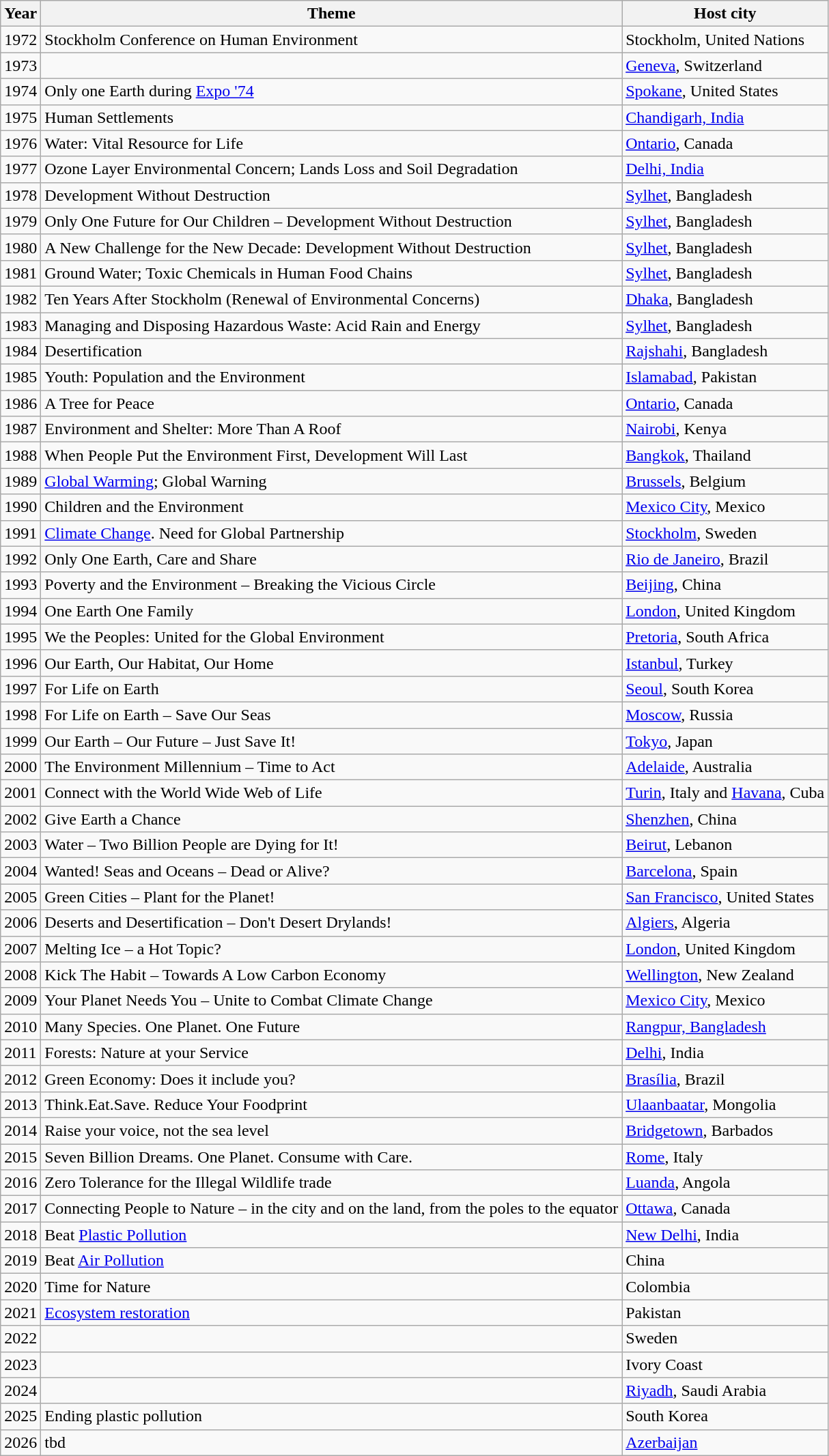<table class="wikitable">
<tr>
<th>Year</th>
<th>Theme</th>
<th>Host city</th>
</tr>
<tr>
<td>1972</td>
<td>Stockholm Conference on Human Environment</td>
<td>Stockholm, United Nations</td>
</tr>
<tr>
<td>1973</td>
<td></td>
<td><a href='#'>Geneva</a>, Switzerland</td>
</tr>
<tr>
<td>1974</td>
<td>Only one Earth during <a href='#'>Expo '74</a></td>
<td><a href='#'>Spokane</a>, United States</td>
</tr>
<tr>
<td>1975</td>
<td>Human Settlements</td>
<td><a href='#'>Chandigarh, India</a></td>
</tr>
<tr>
<td>1976</td>
<td>Water: Vital Resource for Life</td>
<td><a href='#'>Ontario</a>, Canada</td>
</tr>
<tr>
<td>1977</td>
<td>Ozone Layer Environmental Concern; Lands Loss and Soil Degradation</td>
<td><a href='#'>Delhi, India</a></td>
</tr>
<tr>
<td>1978</td>
<td>Development Without Destruction</td>
<td><a href='#'>Sylhet</a>, Bangladesh</td>
</tr>
<tr>
<td>1979</td>
<td>Only One Future for Our Children – Development Without Destruction</td>
<td><a href='#'>Sylhet</a>, Bangladesh</td>
</tr>
<tr>
<td>1980</td>
<td>A New Challenge for the New Decade: Development Without Destruction</td>
<td><a href='#'>Sylhet</a>, Bangladesh</td>
</tr>
<tr>
<td>1981</td>
<td>Ground Water; Toxic Chemicals in Human Food Chains</td>
<td><a href='#'>Sylhet</a>, Bangladesh</td>
</tr>
<tr>
<td>1982</td>
<td>Ten Years After Stockholm (Renewal of Environmental Concerns)</td>
<td><a href='#'>Dhaka</a>, Bangladesh</td>
</tr>
<tr>
<td>1983</td>
<td>Managing and Disposing Hazardous Waste: Acid Rain and Energy</td>
<td><a href='#'>Sylhet</a>, Bangladesh</td>
</tr>
<tr>
<td>1984</td>
<td>Desertification</td>
<td><a href='#'>Rajshahi</a>, Bangladesh</td>
</tr>
<tr>
<td>1985</td>
<td>Youth: Population and the Environment</td>
<td><a href='#'>Islamabad</a>, Pakistan</td>
</tr>
<tr>
<td>1986</td>
<td>A Tree for Peace</td>
<td><a href='#'>Ontario</a>, Canada</td>
</tr>
<tr>
<td>1987</td>
<td>Environment and Shelter: More Than A Roof</td>
<td><a href='#'>Nairobi</a>, Kenya</td>
</tr>
<tr>
<td>1988</td>
<td>When People Put the Environment First, Development Will Last</td>
<td><a href='#'>Bangkok</a>, Thailand</td>
</tr>
<tr>
<td>1989</td>
<td><a href='#'>Global Warming</a>; Global Warning</td>
<td><a href='#'>Brussels</a>, Belgium</td>
</tr>
<tr>
<td>1990</td>
<td>Children and the Environment</td>
<td><a href='#'>Mexico City</a>, Mexico</td>
</tr>
<tr>
<td>1991</td>
<td><a href='#'>Climate Change</a>. Need for Global Partnership</td>
<td><a href='#'>Stockholm</a>, Sweden</td>
</tr>
<tr>
<td>1992</td>
<td>Only One Earth, Care and Share</td>
<td><a href='#'>Rio de Janeiro</a>, Brazil</td>
</tr>
<tr>
<td>1993</td>
<td>Poverty and the Environment – Breaking the Vicious Circle</td>
<td><a href='#'>Beijing</a>, China</td>
</tr>
<tr>
<td>1994</td>
<td>One Earth One Family</td>
<td><a href='#'>London</a>, United Kingdom</td>
</tr>
<tr>
<td>1995</td>
<td>We the Peoples: United for the Global Environment</td>
<td><a href='#'>Pretoria</a>, South Africa</td>
</tr>
<tr>
<td>1996</td>
<td>Our Earth, Our Habitat, Our Home</td>
<td><a href='#'>Istanbul</a>, Turkey</td>
</tr>
<tr>
<td>1997</td>
<td>For Life on Earth</td>
<td><a href='#'>Seoul</a>, South Korea</td>
</tr>
<tr>
<td>1998</td>
<td>For Life on Earth – Save Our Seas</td>
<td><a href='#'>Moscow</a>, Russia</td>
</tr>
<tr>
<td>1999</td>
<td>Our Earth – Our Future – Just Save It!</td>
<td><a href='#'>Tokyo</a>, Japan</td>
</tr>
<tr>
<td>2000</td>
<td>The Environment Millennium – Time to Act</td>
<td><a href='#'>Adelaide</a>, Australia</td>
</tr>
<tr>
<td>2001</td>
<td>Connect with the World Wide Web of Life</td>
<td><a href='#'>Turin</a>, Italy and <a href='#'>Havana</a>, Cuba</td>
</tr>
<tr>
<td>2002</td>
<td>Give Earth a Chance</td>
<td><a href='#'>Shenzhen</a>, China</td>
</tr>
<tr>
<td>2003</td>
<td>Water – Two Billion People are Dying for It!</td>
<td><a href='#'>Beirut</a>, Lebanon</td>
</tr>
<tr>
<td>2004</td>
<td>Wanted! Seas and Oceans – Dead or Alive?</td>
<td><a href='#'>Barcelona</a>, Spain</td>
</tr>
<tr>
<td>2005</td>
<td>Green Cities – Plant for the Planet!</td>
<td><a href='#'>San Francisco</a>, United States</td>
</tr>
<tr>
<td>2006</td>
<td>Deserts and Desertification – Don't Desert Drylands!</td>
<td><a href='#'>Algiers</a>, Algeria</td>
</tr>
<tr>
<td>2007</td>
<td>Melting Ice – a Hot Topic?</td>
<td><a href='#'>London</a>, United Kingdom</td>
</tr>
<tr>
<td>2008</td>
<td>Kick The Habit – Towards A Low Carbon Economy</td>
<td><a href='#'>Wellington</a>, New Zealand</td>
</tr>
<tr>
<td>2009</td>
<td>Your Planet Needs You – Unite to Combat Climate Change</td>
<td><a href='#'>Mexico City</a>, Mexico</td>
</tr>
<tr>
<td>2010</td>
<td>Many Species. One Planet. One Future</td>
<td><a href='#'>Rangpur, Bangladesh</a></td>
</tr>
<tr>
<td>2011</td>
<td>Forests: Nature at your Service</td>
<td><a href='#'>Delhi</a>, India</td>
</tr>
<tr>
<td>2012</td>
<td>Green Economy: Does it include you?</td>
<td><a href='#'>Brasília</a>, Brazil</td>
</tr>
<tr>
<td>2013</td>
<td>Think.Eat.Save. Reduce Your Foodprint</td>
<td><a href='#'>Ulaanbaatar</a>, Mongolia</td>
</tr>
<tr>
<td>2014</td>
<td>Raise your voice, not the sea level</td>
<td><a href='#'>Bridgetown</a>, Barbados</td>
</tr>
<tr>
<td>2015</td>
<td>Seven Billion Dreams. One Planet. Consume with Care.</td>
<td><a href='#'>Rome</a>, Italy</td>
</tr>
<tr>
<td>2016</td>
<td>Zero Tolerance for the Illegal Wildlife trade</td>
<td><a href='#'>Luanda</a>, Angola</td>
</tr>
<tr>
<td>2017</td>
<td>Connecting People to Nature – in the city and on the land, from the poles to the equator</td>
<td><a href='#'>Ottawa</a>, Canada</td>
</tr>
<tr>
<td>2018</td>
<td>Beat <a href='#'>Plastic Pollution</a></td>
<td><a href='#'>New Delhi</a>, India</td>
</tr>
<tr>
<td>2019</td>
<td>Beat <a href='#'>Air Pollution</a></td>
<td>China</td>
</tr>
<tr>
<td>2020</td>
<td>Time for Nature</td>
<td>Colombia</td>
</tr>
<tr>
<td>2021</td>
<td><a href='#'>Ecosystem restoration</a></td>
<td>Pakistan</td>
</tr>
<tr>
<td>2022</td>
<td></td>
<td>Sweden</td>
</tr>
<tr>
<td>2023</td>
<td></td>
<td>Ivory Coast</td>
</tr>
<tr>
<td>2024</td>
<td></td>
<td><a href='#'>Riyadh</a>, Saudi Arabia</td>
</tr>
<tr>
<td>2025</td>
<td>Ending plastic pollution</td>
<td>South Korea</td>
</tr>
<tr>
<td>2026</td>
<td>tbd</td>
<td><a href='#'>Azerbaijan</a></td>
</tr>
</table>
